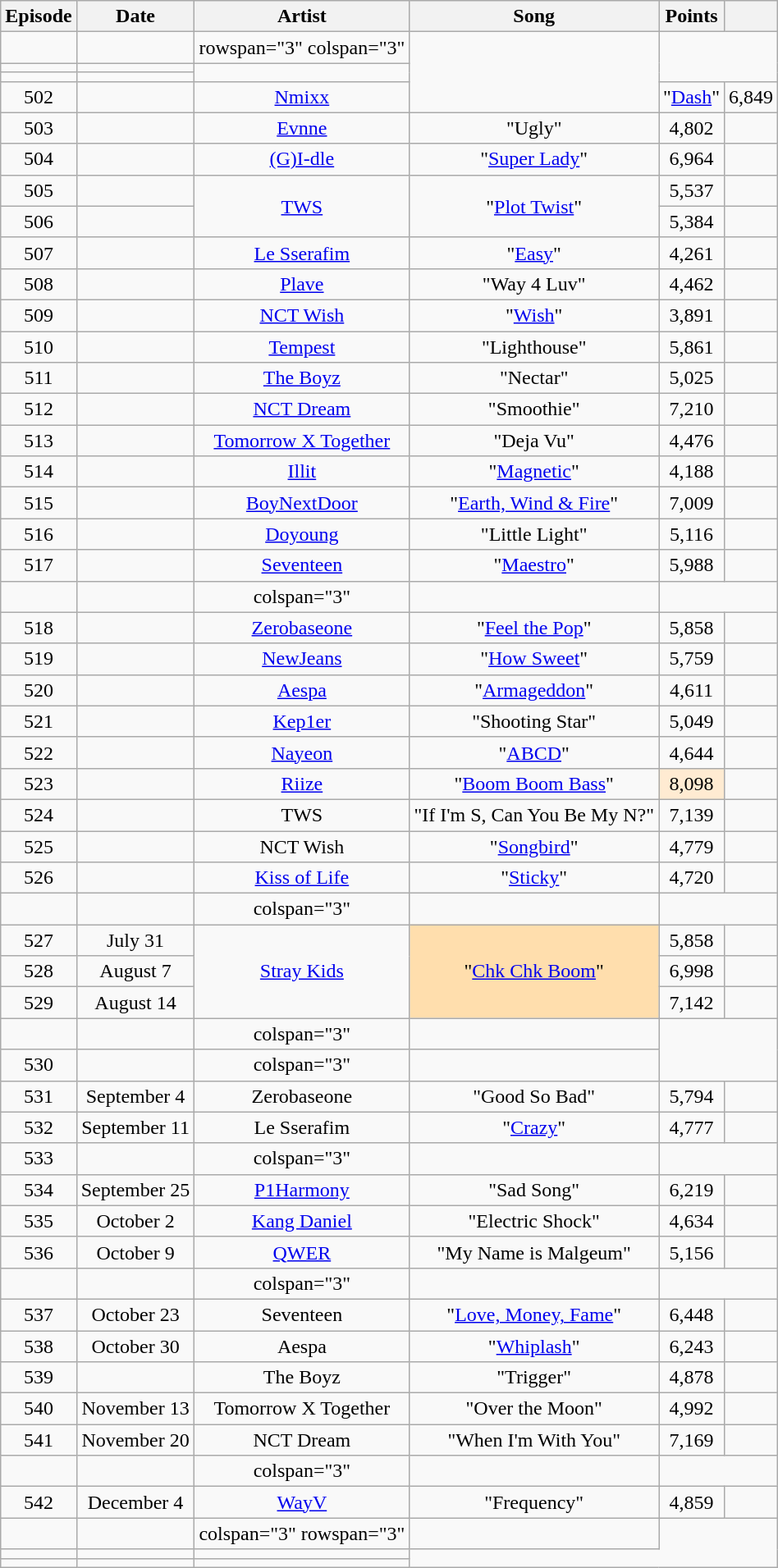<table class="wikitable plainrowheaders sortable" style="text-align:center">
<tr>
<th scope="col">Episode</th>
<th scope="col">Date</th>
<th scope="col">Artist</th>
<th scope="col">Song</th>
<th scope="col">Points</th>
<th class=unsortable></th>
</tr>
<tr>
<td></td>
<td></td>
<td>rowspan="3" colspan="3" </td>
<td rowspan="4"></td>
</tr>
<tr>
<td></td>
<td></td>
</tr>
<tr>
<td></td>
<td></td>
</tr>
<tr>
<td>502</td>
<td></td>
<td><a href='#'>Nmixx</a></td>
<td>"<a href='#'>Dash</a>"</td>
<td>6,849</td>
</tr>
<tr>
<td>503</td>
<td></td>
<td><a href='#'>Evnne</a></td>
<td>"Ugly"</td>
<td>4,802</td>
<td></td>
</tr>
<tr>
<td>504</td>
<td></td>
<td><a href='#'>(G)I-dle</a></td>
<td>"<a href='#'>Super Lady</a>"</td>
<td>6,964</td>
<td></td>
</tr>
<tr>
<td>505</td>
<td></td>
<td rowspan="2"><a href='#'>TWS</a></td>
<td rowspan="2">"<a href='#'>Plot Twist</a>"</td>
<td>5,537</td>
<td></td>
</tr>
<tr>
<td>506</td>
<td></td>
<td>5,384</td>
<td></td>
</tr>
<tr>
<td>507</td>
<td></td>
<td><a href='#'>Le Sserafim</a></td>
<td>"<a href='#'>Easy</a>"</td>
<td>4,261</td>
<td></td>
</tr>
<tr>
<td>508</td>
<td></td>
<td><a href='#'>Plave</a></td>
<td>"Way 4 Luv"</td>
<td>4,462</td>
<td></td>
</tr>
<tr>
<td>509</td>
<td></td>
<td><a href='#'>NCT Wish</a></td>
<td>"<a href='#'>Wish</a>" </td>
<td>3,891</td>
<td></td>
</tr>
<tr>
<td>510</td>
<td></td>
<td><a href='#'>Tempest</a></td>
<td>"Lighthouse"</td>
<td>5,861</td>
<td></td>
</tr>
<tr>
<td>511</td>
<td></td>
<td><a href='#'>The Boyz</a></td>
<td>"Nectar"</td>
<td>5,025</td>
<td></td>
</tr>
<tr>
<td>512</td>
<td></td>
<td><a href='#'>NCT Dream</a></td>
<td>"Smoothie"</td>
<td>7,210</td>
<td></td>
</tr>
<tr>
<td>513</td>
<td></td>
<td><a href='#'>Tomorrow X Together</a></td>
<td>"Deja Vu"</td>
<td>4,476</td>
<td></td>
</tr>
<tr>
<td>514</td>
<td></td>
<td><a href='#'>Illit</a></td>
<td>"<a href='#'>Magnetic</a>"</td>
<td>4,188</td>
<td></td>
</tr>
<tr>
<td>515</td>
<td></td>
<td><a href='#'>BoyNextDoor</a></td>
<td>"<a href='#'>Earth, Wind & Fire</a>"</td>
<td>7,009</td>
<td></td>
</tr>
<tr>
<td>516</td>
<td></td>
<td><a href='#'>Doyoung</a></td>
<td>"Little Light"</td>
<td>5,116</td>
<td></td>
</tr>
<tr>
<td>517</td>
<td></td>
<td><a href='#'>Seventeen</a></td>
<td>"<a href='#'>Maestro</a>"</td>
<td>5,988</td>
<td></td>
</tr>
<tr>
<td></td>
<td></td>
<td>colspan="3"  </td>
<td></td>
</tr>
<tr>
<td>518</td>
<td></td>
<td><a href='#'>Zerobaseone</a></td>
<td>"<a href='#'>Feel the Pop</a>"</td>
<td>5,858</td>
<td></td>
</tr>
<tr>
<td>519</td>
<td></td>
<td><a href='#'>NewJeans</a></td>
<td>"<a href='#'>How Sweet</a>"</td>
<td>5,759</td>
<td></td>
</tr>
<tr>
<td>520</td>
<td></td>
<td><a href='#'>Aespa</a></td>
<td>"<a href='#'>Armageddon</a>"</td>
<td>4,611</td>
<td></td>
</tr>
<tr>
<td>521</td>
<td></td>
<td><a href='#'>Kep1er</a></td>
<td>"Shooting Star"</td>
<td>5,049</td>
<td></td>
</tr>
<tr>
<td>522</td>
<td></td>
<td><a href='#'>Nayeon</a></td>
<td>"<a href='#'>ABCD</a>"</td>
<td>4,644</td>
<td></td>
</tr>
<tr>
<td>523</td>
<td></td>
<td><a href='#'>Riize</a></td>
<td>"<a href='#'>Boom Boom Bass</a>"</td>
<td style="background:#FFEBD2">8,098</td>
<td></td>
</tr>
<tr>
<td>524</td>
<td></td>
<td>TWS</td>
<td>"If I'm S, Can You Be My N?"</td>
<td>7,139</td>
<td></td>
</tr>
<tr>
<td>525</td>
<td></td>
<td>NCT Wish</td>
<td>"<a href='#'>Songbird</a>" </td>
<td>4,779</td>
<td></td>
</tr>
<tr>
<td>526</td>
<td></td>
<td><a href='#'>Kiss of Life</a></td>
<td>"<a href='#'>Sticky</a>"</td>
<td>4,720</td>
<td></td>
</tr>
<tr>
<td></td>
<td></td>
<td>colspan="3"  </td>
<td></td>
</tr>
<tr>
<td>527</td>
<td>July 31</td>
<td rowspan="3"><a href='#'>Stray Kids</a></td>
<td rowspan="3" style="background:#FFDEAD">"<a href='#'>Chk Chk Boom</a>"</td>
<td>5,858</td>
<td></td>
</tr>
<tr>
<td>528</td>
<td>August 7</td>
<td>6,998</td>
<td></td>
</tr>
<tr>
<td>529</td>
<td>August 14</td>
<td>7,142</td>
<td></td>
</tr>
<tr>
<td></td>
<td></td>
<td>colspan="3" </td>
<td></td>
</tr>
<tr>
<td>530</td>
<td></td>
<td>colspan="3" </td>
<td></td>
</tr>
<tr>
<td>531</td>
<td>September 4</td>
<td>Zerobaseone</td>
<td>"Good So Bad"</td>
<td>5,794</td>
<td></td>
</tr>
<tr>
<td>532</td>
<td>September 11</td>
<td>Le Sserafim</td>
<td>"<a href='#'>Crazy</a>"</td>
<td>4,777</td>
<td></td>
</tr>
<tr>
<td>533</td>
<td></td>
<td>colspan="3" </td>
<td></td>
</tr>
<tr>
<td>534</td>
<td>September 25</td>
<td><a href='#'>P1Harmony</a></td>
<td>"Sad Song"</td>
<td>6,219</td>
<td></td>
</tr>
<tr>
<td>535</td>
<td>October 2</td>
<td><a href='#'>Kang Daniel</a></td>
<td>"Electric Shock"</td>
<td>4,634</td>
<td></td>
</tr>
<tr>
<td>536</td>
<td>October 9</td>
<td><a href='#'>QWER</a></td>
<td>"My Name is Malgeum"</td>
<td>5,156</td>
<td></td>
</tr>
<tr>
<td></td>
<td></td>
<td>colspan="3" </td>
<td></td>
</tr>
<tr>
<td>537</td>
<td>October 23</td>
<td>Seventeen</td>
<td>"<a href='#'>Love, Money, Fame</a>"</td>
<td>6,448</td>
<td></td>
</tr>
<tr>
<td>538</td>
<td>October 30</td>
<td>Aespa</td>
<td>"<a href='#'>Whiplash</a>"</td>
<td>6,243</td>
<td></td>
</tr>
<tr>
<td>539</td>
<td></td>
<td>The Boyz</td>
<td>"Trigger"</td>
<td>4,878</td>
<td></td>
</tr>
<tr>
<td>540</td>
<td>November 13</td>
<td>Tomorrow X Together</td>
<td>"Over the Moon"</td>
<td>4,992</td>
<td></td>
</tr>
<tr>
<td>541</td>
<td>November 20</td>
<td>NCT Dream</td>
<td>"When I'm With You"</td>
<td>7,169</td>
<td></td>
</tr>
<tr>
<td></td>
<td></td>
<td>colspan="3" </td>
<td></td>
</tr>
<tr>
<td>542</td>
<td>December 4</td>
<td><a href='#'>WayV</a></td>
<td>"Frequency" </td>
<td>4,859</td>
<td></td>
</tr>
<tr>
<td></td>
<td></td>
<td>colspan="3" rowspan="3" </td>
<td></td>
</tr>
<tr>
<td></td>
<td></td>
<td></td>
</tr>
<tr>
<td></td>
<td></td>
<td></td>
</tr>
</table>
